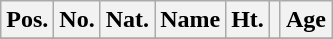<table class="wikitable">
<tr>
<th>Pos.</th>
<th>No.</th>
<th>Nat.</th>
<th>Name</th>
<th>Ht.</th>
<th></th>
<th>Age</th>
</tr>
<tr>
</tr>
</table>
